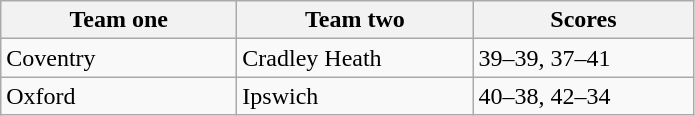<table class="wikitable">
<tr>
<th width=150>Team one</th>
<th width=150>Team two</th>
<th width=140>Scores</th>
</tr>
<tr>
<td>Coventry</td>
<td>Cradley Heath</td>
<td>39–39, 37–41</td>
</tr>
<tr>
<td>Oxford</td>
<td>Ipswich</td>
<td>40–38, 42–34</td>
</tr>
</table>
